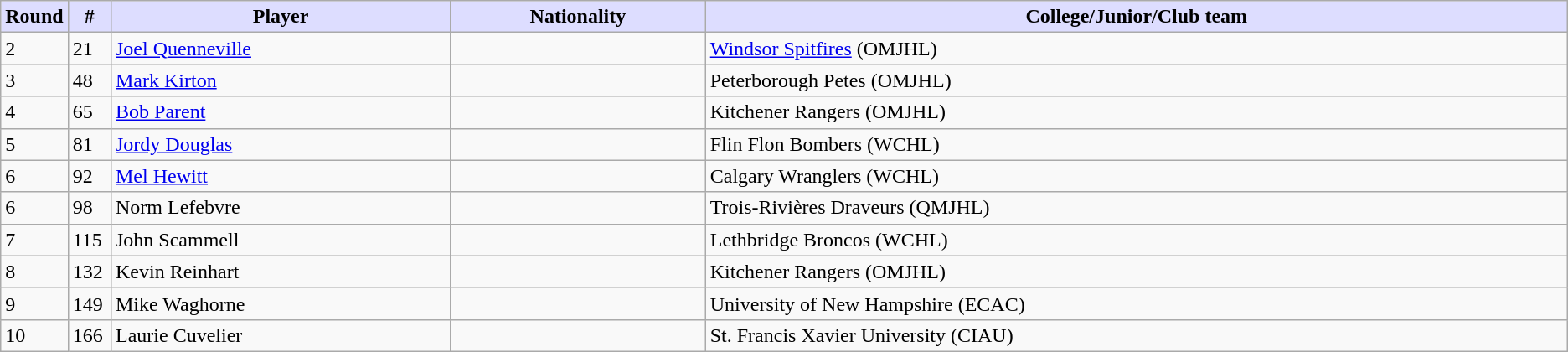<table class="wikitable">
<tr>
<th style="background:#ddf; width:2.75%;">Round</th>
<th style="background:#ddf; width:2.75%;">#</th>
<th style="background:#ddf; width:22.0%;">Player</th>
<th style="background:#ddf; width:16.5%;">Nationality</th>
<th style="background:#ddf; width:100.0%;">College/Junior/Club team</th>
</tr>
<tr>
<td>2</td>
<td>21</td>
<td><a href='#'>Joel Quenneville</a></td>
<td></td>
<td><a href='#'>Windsor Spitfires</a> (OMJHL)</td>
</tr>
<tr>
<td>3</td>
<td>48</td>
<td><a href='#'>Mark Kirton</a></td>
<td></td>
<td>Peterborough Petes (OMJHL)</td>
</tr>
<tr>
<td>4</td>
<td>65</td>
<td><a href='#'>Bob Parent</a></td>
<td></td>
<td>Kitchener Rangers (OMJHL)</td>
</tr>
<tr>
<td>5</td>
<td>81</td>
<td><a href='#'>Jordy Douglas</a></td>
<td></td>
<td>Flin Flon Bombers (WCHL)</td>
</tr>
<tr>
<td>6</td>
<td>92</td>
<td><a href='#'>Mel Hewitt</a></td>
<td></td>
<td>Calgary Wranglers (WCHL)</td>
</tr>
<tr>
<td>6</td>
<td>98</td>
<td>Norm Lefebvre</td>
<td></td>
<td>Trois-Rivières Draveurs (QMJHL)</td>
</tr>
<tr>
<td>7</td>
<td>115</td>
<td>John Scammell</td>
<td></td>
<td>Lethbridge Broncos (WCHL)</td>
</tr>
<tr>
<td>8</td>
<td>132</td>
<td>Kevin Reinhart</td>
<td></td>
<td>Kitchener Rangers (OMJHL)</td>
</tr>
<tr>
<td>9</td>
<td>149</td>
<td>Mike Waghorne</td>
<td></td>
<td>University of New Hampshire (ECAC)</td>
</tr>
<tr>
<td>10</td>
<td>166</td>
<td>Laurie Cuvelier</td>
<td></td>
<td>St. Francis Xavier University (CIAU)</td>
</tr>
</table>
